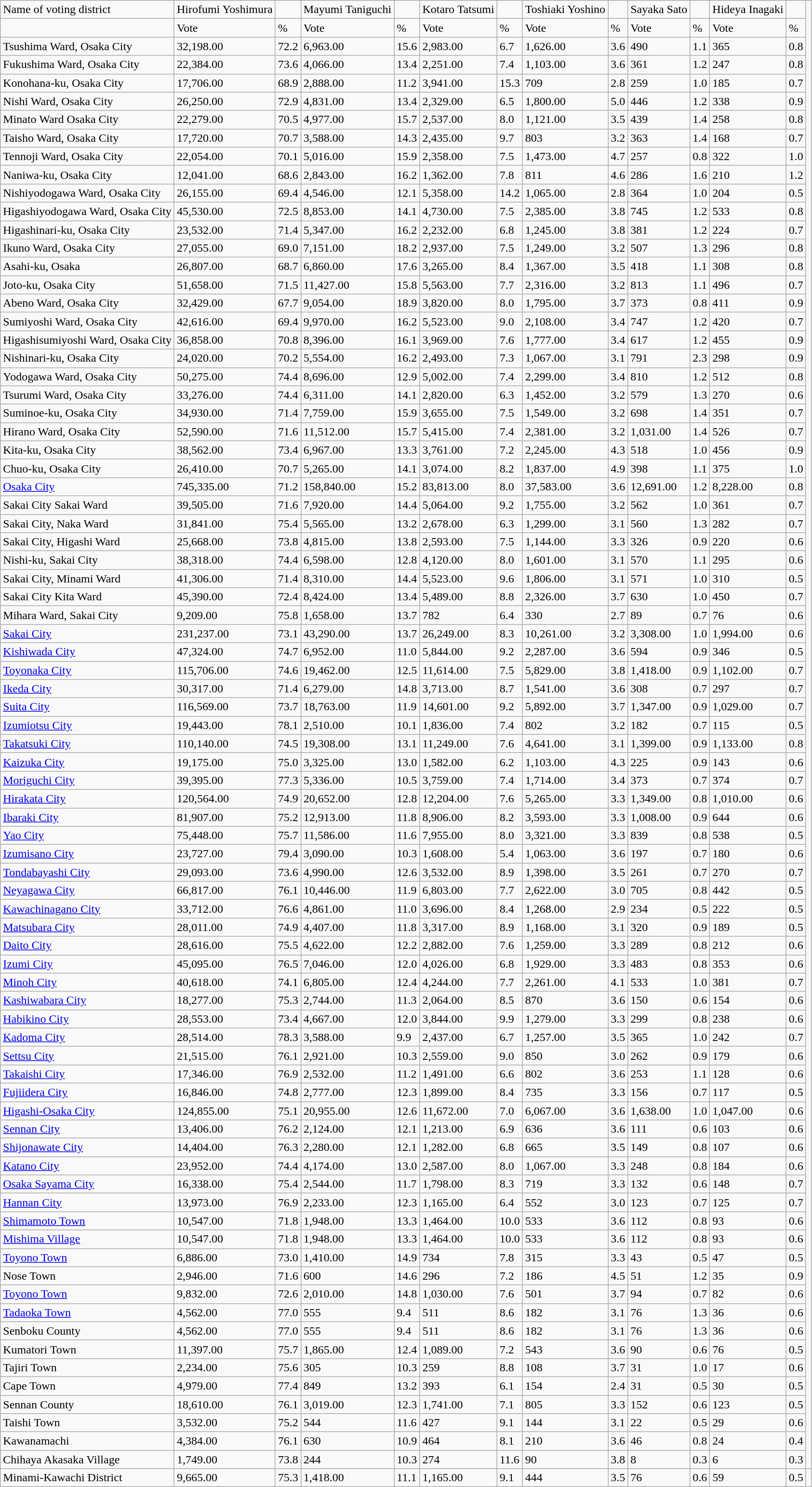<table class="wikitable">
<tr>
<td>Name of voting district</td>
<td>Hirofumi Yoshimura</td>
<td></td>
<td>Mayumi Taniguchi</td>
<td></td>
<td>Kotaro Tatsumi</td>
<td></td>
<td>Toshiaki Yoshino</td>
<td></td>
<td>Sayaka Sato</td>
<td></td>
<td>Hideya Inagaki</td>
<td></td>
</tr>
<tr>
<td></td>
<td>Vote</td>
<td>%</td>
<td>Vote</td>
<td>%</td>
<td>Vote</td>
<td>%</td>
<td>Vote</td>
<td>%</td>
<td>Vote</td>
<td>%</td>
<td>Vote</td>
<td>%</td>
</tr>
<tr>
<td>Tsushima Ward, Osaka City</td>
<td>32,198.00</td>
<td>72.2</td>
<td>6,963.00</td>
<td>15.6</td>
<td>2,983.00</td>
<td>6.7</td>
<td>1,626.00</td>
<td>3.6</td>
<td>490</td>
<td>1.1</td>
<td>365</td>
<td>0.8</td>
</tr>
<tr>
<td>Fukushima Ward, Osaka City</td>
<td>22,384.00</td>
<td>73.6</td>
<td>4,066.00</td>
<td>13.4</td>
<td>2,251.00</td>
<td>7.4</td>
<td>1,103.00</td>
<td>3.6</td>
<td>361</td>
<td>1.2</td>
<td>247</td>
<td>0.8</td>
</tr>
<tr>
<td>Konohana-ku, Osaka City</td>
<td>17,706.00</td>
<td>68.9</td>
<td>2,888.00</td>
<td>11.2</td>
<td>3,941.00</td>
<td>15.3</td>
<td>709</td>
<td>2.8</td>
<td>259</td>
<td>1.0</td>
<td>185</td>
<td>0.7</td>
</tr>
<tr>
<td>Nishi Ward, Osaka City</td>
<td>26,250.00</td>
<td>72.9</td>
<td>4,831.00</td>
<td>13.4</td>
<td>2,329.00</td>
<td>6.5</td>
<td>1,800.00</td>
<td>5.0</td>
<td>446</td>
<td>1.2</td>
<td>338</td>
<td>0.9</td>
</tr>
<tr>
<td>Minato Ward Osaka City</td>
<td>22,279.00</td>
<td>70.5</td>
<td>4,977.00</td>
<td>15.7</td>
<td>2,537.00</td>
<td>8.0</td>
<td>1,121.00</td>
<td>3.5</td>
<td>439</td>
<td>1.4</td>
<td>258</td>
<td>0.8</td>
</tr>
<tr>
<td>Taisho Ward, Osaka City</td>
<td>17,720.00</td>
<td>70.7</td>
<td>3,588.00</td>
<td>14.3</td>
<td>2,435.00</td>
<td>9.7</td>
<td>803</td>
<td>3.2</td>
<td>363</td>
<td>1.4</td>
<td>168</td>
<td>0.7</td>
</tr>
<tr>
<td>Tennoji Ward, Osaka City</td>
<td>22,054.00</td>
<td>70.1</td>
<td>5,016.00</td>
<td>15.9</td>
<td>2,358.00</td>
<td>7.5</td>
<td>1,473.00</td>
<td>4.7</td>
<td>257</td>
<td>0.8</td>
<td>322</td>
<td>1.0</td>
</tr>
<tr>
<td>Naniwa-ku, Osaka City</td>
<td>12,041.00</td>
<td>68.6</td>
<td>2,843.00</td>
<td>16.2</td>
<td>1,362.00</td>
<td>7.8</td>
<td>811</td>
<td>4.6</td>
<td>286</td>
<td>1.6</td>
<td>210</td>
<td>1.2</td>
</tr>
<tr>
<td>Nishiyodogawa Ward, Osaka City</td>
<td>26,155.00</td>
<td>69.4</td>
<td>4,546.00</td>
<td>12.1</td>
<td>5,358.00</td>
<td>14.2</td>
<td>1,065.00</td>
<td>2.8</td>
<td>364</td>
<td>1.0</td>
<td>204</td>
<td>0.5</td>
</tr>
<tr>
<td>Higashiyodogawa Ward, Osaka City</td>
<td>45,530.00</td>
<td>72.5</td>
<td>8,853.00</td>
<td>14.1</td>
<td>4,730.00</td>
<td>7.5</td>
<td>2,385.00</td>
<td>3.8</td>
<td>745</td>
<td>1.2</td>
<td>533</td>
<td>0.8</td>
</tr>
<tr>
<td>Higashinari-ku, Osaka City</td>
<td>23,532.00</td>
<td>71.4</td>
<td>5,347.00</td>
<td>16.2</td>
<td>2,232.00</td>
<td>6.8</td>
<td>1,245.00</td>
<td>3.8</td>
<td>381</td>
<td>1.2</td>
<td>224</td>
<td>0.7</td>
</tr>
<tr>
<td>Ikuno Ward, Osaka City</td>
<td>27,055.00</td>
<td>69.0</td>
<td>7,151.00</td>
<td>18.2</td>
<td>2,937.00</td>
<td>7.5</td>
<td>1,249.00</td>
<td>3.2</td>
<td>507</td>
<td>1.3</td>
<td>296</td>
<td>0.8</td>
</tr>
<tr>
<td>Asahi-ku, Osaka</td>
<td>26,807.00</td>
<td>68.7</td>
<td>6,860.00</td>
<td>17.6</td>
<td>3,265.00</td>
<td>8.4</td>
<td>1,367.00</td>
<td>3.5</td>
<td>418</td>
<td>1.1</td>
<td>308</td>
<td>0.8</td>
</tr>
<tr>
<td>Joto-ku, Osaka City</td>
<td>51,658.00</td>
<td>71.5</td>
<td>11,427.00</td>
<td>15.8</td>
<td>5,563.00</td>
<td>7.7</td>
<td>2,316.00</td>
<td>3.2</td>
<td>813</td>
<td>1.1</td>
<td>496</td>
<td>0.7</td>
</tr>
<tr>
<td>Abeno Ward, Osaka City</td>
<td>32,429.00</td>
<td>67.7</td>
<td>9,054.00</td>
<td>18.9</td>
<td>3,820.00</td>
<td>8.0</td>
<td>1,795.00</td>
<td>3.7</td>
<td>373</td>
<td>0.8</td>
<td>411</td>
<td>0.9</td>
</tr>
<tr>
<td>Sumiyoshi Ward, Osaka City</td>
<td>42,616.00</td>
<td>69.4</td>
<td>9,970.00</td>
<td>16.2</td>
<td>5,523.00</td>
<td>9.0</td>
<td>2,108.00</td>
<td>3.4</td>
<td>747</td>
<td>1.2</td>
<td>420</td>
<td>0.7</td>
</tr>
<tr>
<td>Higashisumiyoshi Ward, Osaka City</td>
<td>36,858.00</td>
<td>70.8</td>
<td>8,396.00</td>
<td>16.1</td>
<td>3,969.00</td>
<td>7.6</td>
<td>1,777.00</td>
<td>3.4</td>
<td>617</td>
<td>1.2</td>
<td>455</td>
<td>0.9</td>
</tr>
<tr>
<td>Nishinari-ku, Osaka City</td>
<td>24,020.00</td>
<td>70.2</td>
<td>5,554.00</td>
<td>16.2</td>
<td>2,493.00</td>
<td>7.3</td>
<td>1,067.00</td>
<td>3.1</td>
<td>791</td>
<td>2.3</td>
<td>298</td>
<td>0.9</td>
</tr>
<tr>
<td>Yodogawa Ward, Osaka City</td>
<td>50,275.00</td>
<td>74.4</td>
<td>8,696.00</td>
<td>12.9</td>
<td>5,002.00</td>
<td>7.4</td>
<td>2,299.00</td>
<td>3.4</td>
<td>810</td>
<td>1.2</td>
<td>512</td>
<td>0.8</td>
</tr>
<tr>
<td>Tsurumi Ward, Osaka City</td>
<td>33,276.00</td>
<td>74.4</td>
<td>6,311.00</td>
<td>14.1</td>
<td>2,820.00</td>
<td>6.3</td>
<td>1,452.00</td>
<td>3.2</td>
<td>579</td>
<td>1.3</td>
<td>270</td>
<td>0.6</td>
</tr>
<tr>
<td>Suminoe-ku, Osaka City</td>
<td>34,930.00</td>
<td>71.4</td>
<td>7,759.00</td>
<td>15.9</td>
<td>3,655.00</td>
<td>7.5</td>
<td>1,549.00</td>
<td>3.2</td>
<td>698</td>
<td>1.4</td>
<td>351</td>
<td>0.7</td>
</tr>
<tr>
<td>Hirano Ward, Osaka City</td>
<td>52,590.00</td>
<td>71.6</td>
<td>11,512.00</td>
<td>15.7</td>
<td>5,415.00</td>
<td>7.4</td>
<td>2,381.00</td>
<td>3.2</td>
<td>1,031.00</td>
<td>1.4</td>
<td>526</td>
<td>0.7</td>
</tr>
<tr>
<td>Kita-ku, Osaka City</td>
<td>38,562.00</td>
<td>73.4</td>
<td>6,967.00</td>
<td>13.3</td>
<td>3,761.00</td>
<td>7.2</td>
<td>2,245.00</td>
<td>4.3</td>
<td>518</td>
<td>1.0</td>
<td>456</td>
<td>0.9</td>
</tr>
<tr>
<td>Chuo-ku, Osaka City</td>
<td>26,410.00</td>
<td>70.7</td>
<td>5,265.00</td>
<td>14.1</td>
<td>3,074.00</td>
<td>8.2</td>
<td>1,837.00</td>
<td>4.9</td>
<td>398</td>
<td>1.1</td>
<td>375</td>
<td>1.0</td>
</tr>
<tr>
<td><a href='#'>Osaka City</a></td>
<td>745,335.00</td>
<td>71.2</td>
<td>158,840.00</td>
<td>15.2</td>
<td>83,813.00</td>
<td>8.0</td>
<td>37,583.00</td>
<td>3.6</td>
<td>12,691.00</td>
<td>1.2</td>
<td>8,228.00</td>
<td>0.8</td>
</tr>
<tr>
<td>Sakai City Sakai Ward</td>
<td>39,505.00</td>
<td>71.6</td>
<td>7,920.00</td>
<td>14.4</td>
<td>5,064.00</td>
<td>9.2</td>
<td>1,755.00</td>
<td>3.2</td>
<td>562</td>
<td>1.0</td>
<td>361</td>
<td>0.7</td>
</tr>
<tr>
<td>Sakai City, Naka Ward</td>
<td>31,841.00</td>
<td>75.4</td>
<td>5,565.00</td>
<td>13.2</td>
<td>2,678.00</td>
<td>6.3</td>
<td>1,299.00</td>
<td>3.1</td>
<td>560</td>
<td>1.3</td>
<td>282</td>
<td>0.7</td>
</tr>
<tr>
<td>Sakai City, Higashi Ward</td>
<td>25,668.00</td>
<td>73.8</td>
<td>4,815.00</td>
<td>13.8</td>
<td>2,593.00</td>
<td>7.5</td>
<td>1,144.00</td>
<td>3.3</td>
<td>326</td>
<td>0.9</td>
<td>220</td>
<td>0.6</td>
</tr>
<tr>
<td>Nishi-ku, Sakai City</td>
<td>38,318.00</td>
<td>74.4</td>
<td>6,598.00</td>
<td>12.8</td>
<td>4,120.00</td>
<td>8.0</td>
<td>1,601.00</td>
<td>3.1</td>
<td>570</td>
<td>1.1</td>
<td>295</td>
<td>0.6</td>
</tr>
<tr>
<td>Sakai City, Minami Ward</td>
<td>41,306.00</td>
<td>71.4</td>
<td>8,310.00</td>
<td>14.4</td>
<td>5,523.00</td>
<td>9.6</td>
<td>1,806.00</td>
<td>3.1</td>
<td>571</td>
<td>1.0</td>
<td>310</td>
<td>0.5</td>
</tr>
<tr>
<td>Sakai City Kita Ward</td>
<td>45,390.00</td>
<td>72.4</td>
<td>8,424.00</td>
<td>13.4</td>
<td>5,489.00</td>
<td>8.8</td>
<td>2,326.00</td>
<td>3.7</td>
<td>630</td>
<td>1.0</td>
<td>450</td>
<td>0.7</td>
</tr>
<tr>
<td>Mihara Ward, Sakai City</td>
<td>9,209.00</td>
<td>75.8</td>
<td>1,658.00</td>
<td>13.7</td>
<td>782</td>
<td>6.4</td>
<td>330</td>
<td>2.7</td>
<td>89</td>
<td>0.7</td>
<td>76</td>
<td>0.6</td>
</tr>
<tr>
<td><a href='#'>Sakai City</a></td>
<td>231,237.00</td>
<td>73.1</td>
<td>43,290.00</td>
<td>13.7</td>
<td>26,249.00</td>
<td>8.3</td>
<td>10,261.00</td>
<td>3.2</td>
<td>3,308.00</td>
<td>1.0</td>
<td>1,994.00</td>
<td>0.6</td>
</tr>
<tr>
<td><a href='#'>Kishiwada City</a></td>
<td>47,324.00</td>
<td>74.7</td>
<td>6,952.00</td>
<td>11.0</td>
<td>5,844.00</td>
<td>9.2</td>
<td>2,287.00</td>
<td>3.6</td>
<td>594</td>
<td>0.9</td>
<td>346</td>
<td>0.5</td>
</tr>
<tr>
<td><a href='#'>Toyonaka City</a></td>
<td>115,706.00</td>
<td>74.6</td>
<td>19,462.00</td>
<td>12.5</td>
<td>11,614.00</td>
<td>7.5</td>
<td>5,829.00</td>
<td>3.8</td>
<td>1,418.00</td>
<td>0.9</td>
<td>1,102.00</td>
<td>0.7</td>
</tr>
<tr>
<td><a href='#'>Ikeda City</a></td>
<td>30,317.00</td>
<td>71.4</td>
<td>6,279.00</td>
<td>14.8</td>
<td>3,713.00</td>
<td>8.7</td>
<td>1,541.00</td>
<td>3.6</td>
<td>308</td>
<td>0.7</td>
<td>297</td>
<td>0.7</td>
</tr>
<tr>
<td><a href='#'>Suita City</a></td>
<td>116,569.00</td>
<td>73.7</td>
<td>18,763.00</td>
<td>11.9</td>
<td>14,601.00</td>
<td>9.2</td>
<td>5,892.00</td>
<td>3.7</td>
<td>1,347.00</td>
<td>0.9</td>
<td>1,029.00</td>
<td>0.7</td>
</tr>
<tr>
<td><a href='#'>Izumiotsu City</a></td>
<td>19,443.00</td>
<td>78.1</td>
<td>2,510.00</td>
<td>10.1</td>
<td>1,836.00</td>
<td>7.4</td>
<td>802</td>
<td>3.2</td>
<td>182</td>
<td>0.7</td>
<td>115</td>
<td>0.5</td>
</tr>
<tr>
<td><a href='#'>Takatsuki City</a></td>
<td>110,140.00</td>
<td>74.5</td>
<td>19,308.00</td>
<td>13.1</td>
<td>11,249.00</td>
<td>7.6</td>
<td>4,641.00</td>
<td>3.1</td>
<td>1,399.00</td>
<td>0.9</td>
<td>1,133.00</td>
<td>0.8</td>
</tr>
<tr>
<td><a href='#'>Kaizuka City</a></td>
<td>19,175.00</td>
<td>75.0</td>
<td>3,325.00</td>
<td>13.0</td>
<td>1,582.00</td>
<td>6.2</td>
<td>1,103.00</td>
<td>4.3</td>
<td>225</td>
<td>0.9</td>
<td>143</td>
<td>0.6</td>
</tr>
<tr>
<td><a href='#'>Moriguchi City</a></td>
<td>39,395.00</td>
<td>77.3</td>
<td>5,336.00</td>
<td>10.5</td>
<td>3,759.00</td>
<td>7.4</td>
<td>1,714.00</td>
<td>3.4</td>
<td>373</td>
<td>0.7</td>
<td>374</td>
<td>0.7</td>
</tr>
<tr>
<td><a href='#'>Hirakata City</a></td>
<td>120,564.00</td>
<td>74.9</td>
<td>20,652.00</td>
<td>12.8</td>
<td>12,204.00</td>
<td>7.6</td>
<td>5,265.00</td>
<td>3.3</td>
<td>1,349.00</td>
<td>0.8</td>
<td>1,010.00</td>
<td>0.6</td>
</tr>
<tr>
<td><a href='#'>Ibaraki City</a></td>
<td>81,907.00</td>
<td>75.2</td>
<td>12,913.00</td>
<td>11.8</td>
<td>8,906.00</td>
<td>8.2</td>
<td>3,593.00</td>
<td>3.3</td>
<td>1,008.00</td>
<td>0.9</td>
<td>644</td>
<td>0.6</td>
</tr>
<tr>
<td><a href='#'>Yao City</a></td>
<td>75,448.00</td>
<td>75.7</td>
<td>11,586.00</td>
<td>11.6</td>
<td>7,955.00</td>
<td>8.0</td>
<td>3,321.00</td>
<td>3.3</td>
<td>839</td>
<td>0.8</td>
<td>538</td>
<td>0.5</td>
</tr>
<tr>
<td><a href='#'>Izumisano City</a></td>
<td>23,727.00</td>
<td>79.4</td>
<td>3,090.00</td>
<td>10.3</td>
<td>1,608.00</td>
<td>5.4</td>
<td>1,063.00</td>
<td>3.6</td>
<td>197</td>
<td>0.7</td>
<td>180</td>
<td>0.6</td>
</tr>
<tr>
<td><a href='#'>Tondabayashi City</a></td>
<td>29,093.00</td>
<td>73.6</td>
<td>4,990.00</td>
<td>12.6</td>
<td>3,532.00</td>
<td>8.9</td>
<td>1,398.00</td>
<td>3.5</td>
<td>261</td>
<td>0.7</td>
<td>270</td>
<td>0.7</td>
</tr>
<tr>
<td><a href='#'>Neyagawa City</a></td>
<td>66,817.00</td>
<td>76.1</td>
<td>10,446.00</td>
<td>11.9</td>
<td>6,803.00</td>
<td>7.7</td>
<td>2,622.00</td>
<td>3.0</td>
<td>705</td>
<td>0.8</td>
<td>442</td>
<td>0.5</td>
</tr>
<tr>
<td><a href='#'>Kawachinagano City</a></td>
<td>33,712.00</td>
<td>76.6</td>
<td>4,861.00</td>
<td>11.0</td>
<td>3,696.00</td>
<td>8.4</td>
<td>1,268.00</td>
<td>2.9</td>
<td>234</td>
<td>0.5</td>
<td>222</td>
<td>0.5</td>
</tr>
<tr>
<td><a href='#'>Matsubara City</a></td>
<td>28,011.00</td>
<td>74.9</td>
<td>4,407.00</td>
<td>11.8</td>
<td>3,317.00</td>
<td>8.9</td>
<td>1,168.00</td>
<td>3.1</td>
<td>320</td>
<td>0.9</td>
<td>189</td>
<td>0.5</td>
</tr>
<tr>
<td><a href='#'>Daito City</a></td>
<td>28,616.00</td>
<td>75.5</td>
<td>4,622.00</td>
<td>12.2</td>
<td>2,882.00</td>
<td>7.6</td>
<td>1,259.00</td>
<td>3.3</td>
<td>289</td>
<td>0.8</td>
<td>212</td>
<td>0.6</td>
</tr>
<tr>
<td><a href='#'>Izumi City</a></td>
<td>45,095.00</td>
<td>76.5</td>
<td>7,046.00</td>
<td>12.0</td>
<td>4,026.00</td>
<td>6.8</td>
<td>1,929.00</td>
<td>3.3</td>
<td>483</td>
<td>0.8</td>
<td>353</td>
<td>0.6</td>
</tr>
<tr>
<td><a href='#'>Minoh City</a></td>
<td>40,618.00</td>
<td>74.1</td>
<td>6,805.00</td>
<td>12.4</td>
<td>4,244.00</td>
<td>7.7</td>
<td>2,261.00</td>
<td>4.1</td>
<td>533</td>
<td>1.0</td>
<td>381</td>
<td>0.7</td>
</tr>
<tr>
<td><a href='#'>Kashiwabara City</a></td>
<td>18,277.00</td>
<td>75.3</td>
<td>2,744.00</td>
<td>11.3</td>
<td>2,064.00</td>
<td>8.5</td>
<td>870</td>
<td>3.6</td>
<td>150</td>
<td>0.6</td>
<td>154</td>
<td>0.6</td>
</tr>
<tr>
<td><a href='#'>Habikino City</a></td>
<td>28,553.00</td>
<td>73.4</td>
<td>4,667.00</td>
<td>12.0</td>
<td>3,844.00</td>
<td>9.9</td>
<td>1,279.00</td>
<td>3.3</td>
<td>299</td>
<td>0.8</td>
<td>238</td>
<td>0.6</td>
</tr>
<tr>
<td><a href='#'>Kadoma City</a></td>
<td>28,514.00</td>
<td>78.3</td>
<td>3,588.00</td>
<td>9.9</td>
<td>2,437.00</td>
<td>6.7</td>
<td>1,257.00</td>
<td>3.5</td>
<td>365</td>
<td>1.0</td>
<td>242</td>
<td>0.7</td>
</tr>
<tr>
<td><a href='#'>Settsu City</a></td>
<td>21,515.00</td>
<td>76.1</td>
<td>2,921.00</td>
<td>10.3</td>
<td>2,559.00</td>
<td>9.0</td>
<td>850</td>
<td>3.0</td>
<td>262</td>
<td>0.9</td>
<td>179</td>
<td>0.6</td>
</tr>
<tr>
<td><a href='#'>Takaishi City</a></td>
<td>17,346.00</td>
<td>76.9</td>
<td>2,532.00</td>
<td>11.2</td>
<td>1,491.00</td>
<td>6.6</td>
<td>802</td>
<td>3.6</td>
<td>253</td>
<td>1.1</td>
<td>128</td>
<td>0.6</td>
</tr>
<tr>
<td><a href='#'>Fujiidera City</a></td>
<td>16,846.00</td>
<td>74.8</td>
<td>2,777.00</td>
<td>12.3</td>
<td>1,899.00</td>
<td>8.4</td>
<td>735</td>
<td>3.3</td>
<td>156</td>
<td>0.7</td>
<td>117</td>
<td>0.5</td>
</tr>
<tr>
<td><a href='#'>Higashi-Osaka City</a></td>
<td>124,855.00</td>
<td>75.1</td>
<td>20,955.00</td>
<td>12.6</td>
<td>11,672.00</td>
<td>7.0</td>
<td>6,067.00</td>
<td>3.6</td>
<td>1,638.00</td>
<td>1.0</td>
<td>1,047.00</td>
<td>0.6</td>
</tr>
<tr>
<td><a href='#'>Sennan City</a></td>
<td>13,406.00</td>
<td>76.2</td>
<td>2,124.00</td>
<td>12.1</td>
<td>1,213.00</td>
<td>6.9</td>
<td>636</td>
<td>3.6</td>
<td>111</td>
<td>0.6</td>
<td>103</td>
<td>0.6</td>
</tr>
<tr>
<td><a href='#'>Shijonawate City</a></td>
<td>14,404.00</td>
<td>76.3</td>
<td>2,280.00</td>
<td>12.1</td>
<td>1,282.00</td>
<td>6.8</td>
<td>665</td>
<td>3.5</td>
<td>149</td>
<td>0.8</td>
<td>107</td>
<td>0.6</td>
</tr>
<tr>
<td><a href='#'>Katano City</a></td>
<td>23,952.00</td>
<td>74.4</td>
<td>4,174.00</td>
<td>13.0</td>
<td>2,587.00</td>
<td>8.0</td>
<td>1,067.00</td>
<td>3.3</td>
<td>248</td>
<td>0.8</td>
<td>184</td>
<td>0.6</td>
</tr>
<tr>
<td><a href='#'>Osaka Sayama City</a></td>
<td>16,338.00</td>
<td>75.4</td>
<td>2,544.00</td>
<td>11.7</td>
<td>1,798.00</td>
<td>8.3</td>
<td>719</td>
<td>3.3</td>
<td>132</td>
<td>0.6</td>
<td>148</td>
<td>0.7</td>
</tr>
<tr>
<td><a href='#'>Hannan City</a></td>
<td>13,973.00</td>
<td>76.9</td>
<td>2,233.00</td>
<td>12.3</td>
<td>1,165.00</td>
<td>6.4</td>
<td>552</td>
<td>3.0</td>
<td>123</td>
<td>0.7</td>
<td>125</td>
<td>0.7</td>
</tr>
<tr>
<td><a href='#'>Shimamoto Town</a></td>
<td>10,547.00</td>
<td>71.8</td>
<td>1,948.00</td>
<td>13.3</td>
<td>1,464.00</td>
<td>10.0</td>
<td>533</td>
<td>3.6</td>
<td>112</td>
<td>0.8</td>
<td>93</td>
<td>0.6</td>
</tr>
<tr>
<td><a href='#'>Mishima Village</a></td>
<td>10,547.00</td>
<td>71.8</td>
<td>1,948.00</td>
<td>13.3</td>
<td>1,464.00</td>
<td>10.0</td>
<td>533</td>
<td>3.6</td>
<td>112</td>
<td>0.8</td>
<td>93</td>
<td>0.6</td>
</tr>
<tr>
<td><a href='#'>Toyono Town</a></td>
<td>6,886.00</td>
<td>73.0</td>
<td>1,410.00</td>
<td>14.9</td>
<td>734</td>
<td>7.8</td>
<td>315</td>
<td>3.3</td>
<td>43</td>
<td>0.5</td>
<td>47</td>
<td>0.5</td>
</tr>
<tr>
<td>Nose Town</td>
<td>2,946.00</td>
<td>71.6</td>
<td>600</td>
<td>14.6</td>
<td>296</td>
<td>7.2</td>
<td>186</td>
<td>4.5</td>
<td>51</td>
<td>1.2</td>
<td>35</td>
<td>0.9</td>
</tr>
<tr>
<td><a href='#'>Toyono Town</a></td>
<td>9,832.00</td>
<td>72.6</td>
<td>2,010.00</td>
<td>14.8</td>
<td>1,030.00</td>
<td>7.6</td>
<td>501</td>
<td>3.7</td>
<td>94</td>
<td>0.7</td>
<td>82</td>
<td>0.6</td>
</tr>
<tr>
<td><a href='#'>Tadaoka Town</a></td>
<td>4,562.00</td>
<td>77.0</td>
<td>555</td>
<td>9.4</td>
<td>511</td>
<td>8.6</td>
<td>182</td>
<td>3.1</td>
<td>76</td>
<td>1.3</td>
<td>36</td>
<td>0.6</td>
</tr>
<tr>
<td>Senboku County</td>
<td>4,562.00</td>
<td>77.0</td>
<td>555</td>
<td>9.4</td>
<td>511</td>
<td>8.6</td>
<td>182</td>
<td>3.1</td>
<td>76</td>
<td>1.3</td>
<td>36</td>
<td>0.6</td>
</tr>
<tr>
<td>Kumatori Town</td>
<td>11,397.00</td>
<td>75.7</td>
<td>1,865.00</td>
<td>12.4</td>
<td>1,089.00</td>
<td>7.2</td>
<td>543</td>
<td>3.6</td>
<td>90</td>
<td>0.6</td>
<td>76</td>
<td>0.5</td>
</tr>
<tr>
<td>Tajiri Town</td>
<td>2,234.00</td>
<td>75.6</td>
<td>305</td>
<td>10.3</td>
<td>259</td>
<td>8.8</td>
<td>108</td>
<td>3.7</td>
<td>31</td>
<td>1.0</td>
<td>17</td>
<td>0.6</td>
</tr>
<tr>
<td>Cape Town</td>
<td>4,979.00</td>
<td>77.4</td>
<td>849</td>
<td>13.2</td>
<td>393</td>
<td>6.1</td>
<td>154</td>
<td>2.4</td>
<td>31</td>
<td>0.5</td>
<td>30</td>
<td>0.5</td>
</tr>
<tr>
<td>Sennan County</td>
<td>18,610.00</td>
<td>76.1</td>
<td>3,019.00</td>
<td>12.3</td>
<td>1,741.00</td>
<td>7.1</td>
<td>805</td>
<td>3.3</td>
<td>152</td>
<td>0.6</td>
<td>123</td>
<td>0.5</td>
</tr>
<tr>
<td>Taishi Town</td>
<td>3,532.00</td>
<td>75.2</td>
<td>544</td>
<td>11.6</td>
<td>427</td>
<td>9.1</td>
<td>144</td>
<td>3.1</td>
<td>22</td>
<td>0.5</td>
<td>29</td>
<td>0.6</td>
</tr>
<tr>
<td>Kawanamachi</td>
<td>4,384.00</td>
<td>76.1</td>
<td>630</td>
<td>10.9</td>
<td>464</td>
<td>8.1</td>
<td>210</td>
<td>3.6</td>
<td>46</td>
<td>0.8</td>
<td>24</td>
<td>0.4</td>
</tr>
<tr>
<td>Chihaya Akasaka Village</td>
<td>1,749.00</td>
<td>73.8</td>
<td>244</td>
<td>10.3</td>
<td>274</td>
<td>11.6</td>
<td>90</td>
<td>3.8</td>
<td>8</td>
<td>0.3</td>
<td>6</td>
<td>0.3</td>
</tr>
<tr>
<td>Minami-Kawachi District</td>
<td>9,665.00</td>
<td>75.3</td>
<td>1,418.00</td>
<td>11.1</td>
<td>1,165.00</td>
<td>9.1</td>
<td>444</td>
<td>3.5</td>
<td>76</td>
<td>0.6</td>
<td>59</td>
<td>0.5</td>
<td></td>
</tr>
</table>
